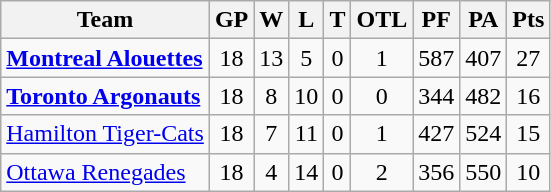<table class="wikitable">
<tr>
<th>Team</th>
<th>GP</th>
<th>W</th>
<th>L</th>
<th>T</th>
<th>OTL</th>
<th>PF</th>
<th>PA</th>
<th>Pts</th>
</tr>
<tr align="center">
<td align="left"><strong><a href='#'>Montreal Alouettes</a></strong></td>
<td>18</td>
<td>13</td>
<td>5</td>
<td>0</td>
<td>1</td>
<td>587</td>
<td>407</td>
<td>27</td>
</tr>
<tr align="center">
<td align="left"><strong><a href='#'>Toronto Argonauts</a></strong></td>
<td>18</td>
<td>8</td>
<td>10</td>
<td>0</td>
<td>0</td>
<td>344</td>
<td>482</td>
<td>16</td>
</tr>
<tr align="center">
<td align="left"><a href='#'>Hamilton Tiger-Cats</a></td>
<td>18</td>
<td>7</td>
<td>11</td>
<td>0</td>
<td>1</td>
<td>427</td>
<td>524</td>
<td>15</td>
</tr>
<tr align="center">
<td align="left"><a href='#'>Ottawa Renegades</a></td>
<td>18</td>
<td>4</td>
<td>14</td>
<td>0</td>
<td>2</td>
<td>356</td>
<td>550</td>
<td>10</td>
</tr>
</table>
